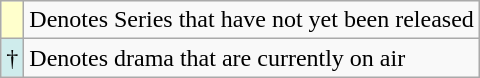<table class="wikitable">
<tr>
<td style="background:#ffc;"></td>
<td>Denotes Series that have not yet been released</td>
</tr>
<tr>
<td style="background:#cfecec;">†</td>
<td>Denotes  drama that are currently on air</td>
</tr>
</table>
